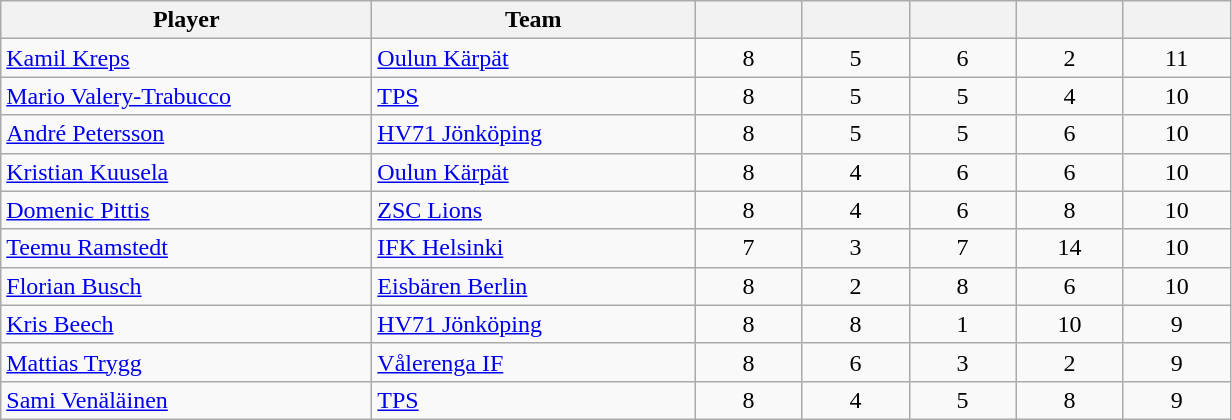<table class="wikitable sortable">
<tr>
<th style="width: 15em;">Player</th>
<th style="width: 13em;">Team</th>
<th style="width: 4em;"></th>
<th style="width: 4em;"></th>
<th style="width: 4em;"></th>
<th style="width: 4em;"></th>
<th style="width: 4em;"></th>
</tr>
<tr style="text-align:center;">
<td style="text-align:left;"> <a href='#'>Kamil Kreps</a></td>
<td style="text-align:left;"> <a href='#'>Oulun Kärpät</a></td>
<td>8</td>
<td>5</td>
<td>6</td>
<td>2</td>
<td>11</td>
</tr>
<tr style="text-align:center;">
<td style="text-align:left;"> <a href='#'>Mario Valery-Trabucco</a></td>
<td style="text-align:left;"> <a href='#'>TPS</a></td>
<td>8</td>
<td>5</td>
<td>5</td>
<td>4</td>
<td>10</td>
</tr>
<tr style="text-align:center;">
<td style="text-align:left;"> <a href='#'>André Petersson</a></td>
<td style="text-align:left;"> <a href='#'>HV71 Jönköping</a></td>
<td>8</td>
<td>5</td>
<td>5</td>
<td>6</td>
<td>10</td>
</tr>
<tr style="text-align:center;">
<td style="text-align:left;"> <a href='#'>Kristian Kuusela</a></td>
<td style="text-align:left;"> <a href='#'>Oulun Kärpät</a></td>
<td>8</td>
<td>4</td>
<td>6</td>
<td>6</td>
<td>10</td>
</tr>
<tr style="text-align:center;">
<td style="text-align:left;"> <a href='#'>Domenic Pittis</a></td>
<td style="text-align:left;"> <a href='#'>ZSC Lions</a></td>
<td>8</td>
<td>4</td>
<td>6</td>
<td>8</td>
<td>10</td>
</tr>
<tr style="text-align:center;">
<td style="text-align:left;"> <a href='#'>Teemu Ramstedt</a></td>
<td style="text-align:left;"> <a href='#'>IFK Helsinki</a></td>
<td>7</td>
<td>3</td>
<td>7</td>
<td>14</td>
<td>10</td>
</tr>
<tr style="text-align:center;">
<td style="text-align:left;"> <a href='#'>Florian Busch</a></td>
<td style="text-align:left;"> <a href='#'>Eisbären Berlin</a></td>
<td>8</td>
<td>2</td>
<td>8</td>
<td>6</td>
<td>10</td>
</tr>
<tr style="text-align:center;">
<td style="text-align:left;"> <a href='#'>Kris Beech</a></td>
<td style="text-align:left;"> <a href='#'>HV71 Jönköping</a></td>
<td>8</td>
<td>8</td>
<td>1</td>
<td>10</td>
<td>9</td>
</tr>
<tr style="text-align:center;">
<td style="text-align:left;"> <a href='#'>Mattias Trygg</a></td>
<td style="text-align:left;"> <a href='#'>Vålerenga IF</a></td>
<td>8</td>
<td>6</td>
<td>3</td>
<td>2</td>
<td>9</td>
</tr>
<tr style="text-align:center;">
<td style="text-align:left;"> <a href='#'>Sami Venäläinen</a></td>
<td style="text-align:left;"> <a href='#'>TPS</a></td>
<td>8</td>
<td>4</td>
<td>5</td>
<td>8</td>
<td>9</td>
</tr>
</table>
